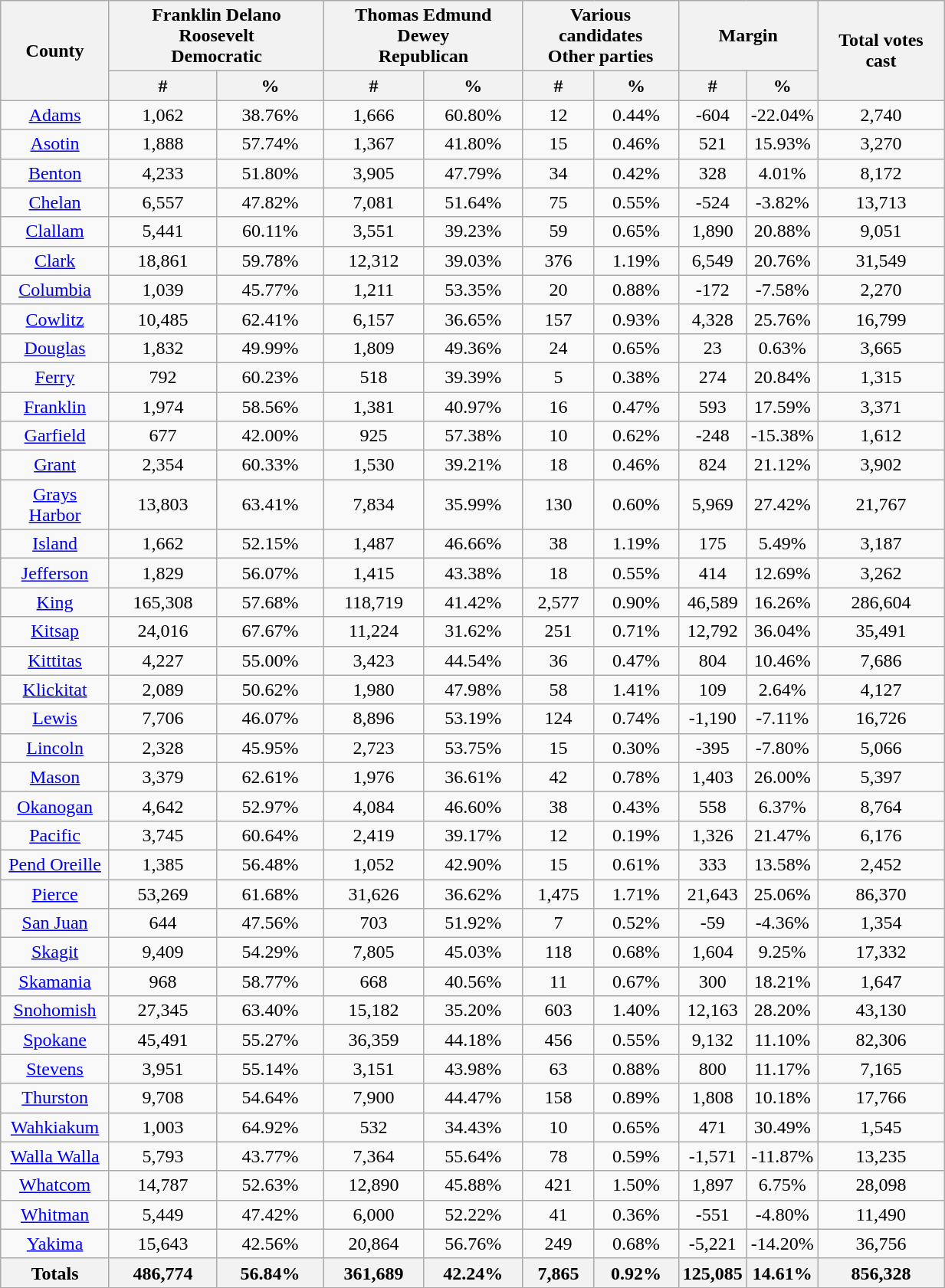<table width="65%"  class="wikitable sortable" style="text-align:center">
<tr>
<th style="text-align:center;" rowspan="2">County</th>
<th style="text-align:center;" colspan="2">Franklin Delano Roosevelt<br>Democratic</th>
<th style="text-align:center;" colspan="2">Thomas Edmund Dewey<br>Republican</th>
<th style="text-align:center;" colspan="2">Various candidates<br>Other parties</th>
<th style="text-align:center;" colspan="2">Margin</th>
<th style="text-align:center;" rowspan="2">Total votes cast</th>
</tr>
<tr>
<th style="text-align:center;" data-sort-type="number">#</th>
<th style="text-align:center;" data-sort-type="number">%</th>
<th style="text-align:center;" data-sort-type="number">#</th>
<th style="text-align:center;" data-sort-type="number">%</th>
<th style="text-align:center;" data-sort-type="number">#</th>
<th style="text-align:center;" data-sort-type="number">%</th>
<th style="text-align:center;" data-sort-type="number">#</th>
<th style="text-align:center;" data-sort-type="number">%</th>
</tr>
<tr style="text-align:center;">
<td><a href='#'>Adams</a></td>
<td>1,062</td>
<td>38.76%</td>
<td>1,666</td>
<td>60.80%</td>
<td>12</td>
<td>0.44%</td>
<td>-604</td>
<td>-22.04%</td>
<td>2,740</td>
</tr>
<tr style="text-align:center;">
<td><a href='#'>Asotin</a></td>
<td>1,888</td>
<td>57.74%</td>
<td>1,367</td>
<td>41.80%</td>
<td>15</td>
<td>0.46%</td>
<td>521</td>
<td>15.93%</td>
<td>3,270</td>
</tr>
<tr style="text-align:center;">
<td><a href='#'>Benton</a></td>
<td>4,233</td>
<td>51.80%</td>
<td>3,905</td>
<td>47.79%</td>
<td>34</td>
<td>0.42%</td>
<td>328</td>
<td>4.01%</td>
<td>8,172</td>
</tr>
<tr style="text-align:center;">
<td><a href='#'>Chelan</a></td>
<td>6,557</td>
<td>47.82%</td>
<td>7,081</td>
<td>51.64%</td>
<td>75</td>
<td>0.55%</td>
<td>-524</td>
<td>-3.82%</td>
<td>13,713</td>
</tr>
<tr style="text-align:center;">
<td><a href='#'>Clallam</a></td>
<td>5,441</td>
<td>60.11%</td>
<td>3,551</td>
<td>39.23%</td>
<td>59</td>
<td>0.65%</td>
<td>1,890</td>
<td>20.88%</td>
<td>9,051</td>
</tr>
<tr style="text-align:center;">
<td><a href='#'>Clark</a></td>
<td>18,861</td>
<td>59.78%</td>
<td>12,312</td>
<td>39.03%</td>
<td>376</td>
<td>1.19%</td>
<td>6,549</td>
<td>20.76%</td>
<td>31,549</td>
</tr>
<tr style="text-align:center;">
<td><a href='#'>Columbia</a></td>
<td>1,039</td>
<td>45.77%</td>
<td>1,211</td>
<td>53.35%</td>
<td>20</td>
<td>0.88%</td>
<td>-172</td>
<td>-7.58%</td>
<td>2,270</td>
</tr>
<tr style="text-align:center;">
<td><a href='#'>Cowlitz</a></td>
<td>10,485</td>
<td>62.41%</td>
<td>6,157</td>
<td>36.65%</td>
<td>157</td>
<td>0.93%</td>
<td>4,328</td>
<td>25.76%</td>
<td>16,799</td>
</tr>
<tr style="text-align:center;">
<td><a href='#'>Douglas</a></td>
<td>1,832</td>
<td>49.99%</td>
<td>1,809</td>
<td>49.36%</td>
<td>24</td>
<td>0.65%</td>
<td>23</td>
<td>0.63%</td>
<td>3,665</td>
</tr>
<tr style="text-align:center;">
<td><a href='#'>Ferry</a></td>
<td>792</td>
<td>60.23%</td>
<td>518</td>
<td>39.39%</td>
<td>5</td>
<td>0.38%</td>
<td>274</td>
<td>20.84%</td>
<td>1,315</td>
</tr>
<tr style="text-align:center;">
<td><a href='#'>Franklin</a></td>
<td>1,974</td>
<td>58.56%</td>
<td>1,381</td>
<td>40.97%</td>
<td>16</td>
<td>0.47%</td>
<td>593</td>
<td>17.59%</td>
<td>3,371</td>
</tr>
<tr style="text-align:center;">
<td><a href='#'>Garfield</a></td>
<td>677</td>
<td>42.00%</td>
<td>925</td>
<td>57.38%</td>
<td>10</td>
<td>0.62%</td>
<td>-248</td>
<td>-15.38%</td>
<td>1,612</td>
</tr>
<tr style="text-align:center;">
<td><a href='#'>Grant</a></td>
<td>2,354</td>
<td>60.33%</td>
<td>1,530</td>
<td>39.21%</td>
<td>18</td>
<td>0.46%</td>
<td>824</td>
<td>21.12%</td>
<td>3,902</td>
</tr>
<tr style="text-align:center;">
<td><a href='#'>Grays Harbor</a></td>
<td>13,803</td>
<td>63.41%</td>
<td>7,834</td>
<td>35.99%</td>
<td>130</td>
<td>0.60%</td>
<td>5,969</td>
<td>27.42%</td>
<td>21,767</td>
</tr>
<tr style="text-align:center;">
<td><a href='#'>Island</a></td>
<td>1,662</td>
<td>52.15%</td>
<td>1,487</td>
<td>46.66%</td>
<td>38</td>
<td>1.19%</td>
<td>175</td>
<td>5.49%</td>
<td>3,187</td>
</tr>
<tr style="text-align:center;">
<td><a href='#'>Jefferson</a></td>
<td>1,829</td>
<td>56.07%</td>
<td>1,415</td>
<td>43.38%</td>
<td>18</td>
<td>0.55%</td>
<td>414</td>
<td>12.69%</td>
<td>3,262</td>
</tr>
<tr style="text-align:center;">
<td><a href='#'>King</a></td>
<td>165,308</td>
<td>57.68%</td>
<td>118,719</td>
<td>41.42%</td>
<td>2,577</td>
<td>0.90%</td>
<td>46,589</td>
<td>16.26%</td>
<td>286,604</td>
</tr>
<tr style="text-align:center;">
<td><a href='#'>Kitsap</a></td>
<td>24,016</td>
<td>67.67%</td>
<td>11,224</td>
<td>31.62%</td>
<td>251</td>
<td>0.71%</td>
<td>12,792</td>
<td>36.04%</td>
<td>35,491</td>
</tr>
<tr style="text-align:center;">
<td><a href='#'>Kittitas</a></td>
<td>4,227</td>
<td>55.00%</td>
<td>3,423</td>
<td>44.54%</td>
<td>36</td>
<td>0.47%</td>
<td>804</td>
<td>10.46%</td>
<td>7,686</td>
</tr>
<tr style="text-align:center;">
<td><a href='#'>Klickitat</a></td>
<td>2,089</td>
<td>50.62%</td>
<td>1,980</td>
<td>47.98%</td>
<td>58</td>
<td>1.41%</td>
<td>109</td>
<td>2.64%</td>
<td>4,127</td>
</tr>
<tr style="text-align:center;">
<td><a href='#'>Lewis</a></td>
<td>7,706</td>
<td>46.07%</td>
<td>8,896</td>
<td>53.19%</td>
<td>124</td>
<td>0.74%</td>
<td>-1,190</td>
<td>-7.11%</td>
<td>16,726</td>
</tr>
<tr style="text-align:center;">
<td><a href='#'>Lincoln</a></td>
<td>2,328</td>
<td>45.95%</td>
<td>2,723</td>
<td>53.75%</td>
<td>15</td>
<td>0.30%</td>
<td>-395</td>
<td>-7.80%</td>
<td>5,066</td>
</tr>
<tr style="text-align:center;">
<td><a href='#'>Mason</a></td>
<td>3,379</td>
<td>62.61%</td>
<td>1,976</td>
<td>36.61%</td>
<td>42</td>
<td>0.78%</td>
<td>1,403</td>
<td>26.00%</td>
<td>5,397</td>
</tr>
<tr style="text-align:center;">
<td><a href='#'>Okanogan</a></td>
<td>4,642</td>
<td>52.97%</td>
<td>4,084</td>
<td>46.60%</td>
<td>38</td>
<td>0.43%</td>
<td>558</td>
<td>6.37%</td>
<td>8,764</td>
</tr>
<tr style="text-align:center;">
<td><a href='#'>Pacific</a></td>
<td>3,745</td>
<td>60.64%</td>
<td>2,419</td>
<td>39.17%</td>
<td>12</td>
<td>0.19%</td>
<td>1,326</td>
<td>21.47%</td>
<td>6,176</td>
</tr>
<tr style="text-align:center;">
<td><a href='#'>Pend Oreille</a></td>
<td>1,385</td>
<td>56.48%</td>
<td>1,052</td>
<td>42.90%</td>
<td>15</td>
<td>0.61%</td>
<td>333</td>
<td>13.58%</td>
<td>2,452</td>
</tr>
<tr style="text-align:center;">
<td><a href='#'>Pierce</a></td>
<td>53,269</td>
<td>61.68%</td>
<td>31,626</td>
<td>36.62%</td>
<td>1,475</td>
<td>1.71%</td>
<td>21,643</td>
<td>25.06%</td>
<td>86,370</td>
</tr>
<tr style="text-align:center;">
<td><a href='#'>San Juan</a></td>
<td>644</td>
<td>47.56%</td>
<td>703</td>
<td>51.92%</td>
<td>7</td>
<td>0.52%</td>
<td>-59</td>
<td>-4.36%</td>
<td>1,354</td>
</tr>
<tr style="text-align:center;">
<td><a href='#'>Skagit</a></td>
<td>9,409</td>
<td>54.29%</td>
<td>7,805</td>
<td>45.03%</td>
<td>118</td>
<td>0.68%</td>
<td>1,604</td>
<td>9.25%</td>
<td>17,332</td>
</tr>
<tr style="text-align:center;">
<td><a href='#'>Skamania</a></td>
<td>968</td>
<td>58.77%</td>
<td>668</td>
<td>40.56%</td>
<td>11</td>
<td>0.67%</td>
<td>300</td>
<td>18.21%</td>
<td>1,647</td>
</tr>
<tr style="text-align:center;">
<td><a href='#'>Snohomish</a></td>
<td>27,345</td>
<td>63.40%</td>
<td>15,182</td>
<td>35.20%</td>
<td>603</td>
<td>1.40%</td>
<td>12,163</td>
<td>28.20%</td>
<td>43,130</td>
</tr>
<tr style="text-align:center;">
<td><a href='#'>Spokane</a></td>
<td>45,491</td>
<td>55.27%</td>
<td>36,359</td>
<td>44.18%</td>
<td>456</td>
<td>0.55%</td>
<td>9,132</td>
<td>11.10%</td>
<td>82,306</td>
</tr>
<tr style="text-align:center;">
<td><a href='#'>Stevens</a></td>
<td>3,951</td>
<td>55.14%</td>
<td>3,151</td>
<td>43.98%</td>
<td>63</td>
<td>0.88%</td>
<td>800</td>
<td>11.17%</td>
<td>7,165</td>
</tr>
<tr style="text-align:center;">
<td><a href='#'>Thurston</a></td>
<td>9,708</td>
<td>54.64%</td>
<td>7,900</td>
<td>44.47%</td>
<td>158</td>
<td>0.89%</td>
<td>1,808</td>
<td>10.18%</td>
<td>17,766</td>
</tr>
<tr style="text-align:center;">
<td><a href='#'>Wahkiakum</a></td>
<td>1,003</td>
<td>64.92%</td>
<td>532</td>
<td>34.43%</td>
<td>10</td>
<td>0.65%</td>
<td>471</td>
<td>30.49%</td>
<td>1,545</td>
</tr>
<tr style="text-align:center;">
<td><a href='#'>Walla Walla</a></td>
<td>5,793</td>
<td>43.77%</td>
<td>7,364</td>
<td>55.64%</td>
<td>78</td>
<td>0.59%</td>
<td>-1,571</td>
<td>-11.87%</td>
<td>13,235</td>
</tr>
<tr style="text-align:center;">
<td><a href='#'>Whatcom</a></td>
<td>14,787</td>
<td>52.63%</td>
<td>12,890</td>
<td>45.88%</td>
<td>421</td>
<td>1.50%</td>
<td>1,897</td>
<td>6.75%</td>
<td>28,098</td>
</tr>
<tr style="text-align:center;">
<td><a href='#'>Whitman</a></td>
<td>5,449</td>
<td>47.42%</td>
<td>6,000</td>
<td>52.22%</td>
<td>41</td>
<td>0.36%</td>
<td>-551</td>
<td>-4.80%</td>
<td>11,490</td>
</tr>
<tr style="text-align:center;">
<td><a href='#'>Yakima</a></td>
<td>15,643</td>
<td>42.56%</td>
<td>20,864</td>
<td>56.76%</td>
<td>249</td>
<td>0.68%</td>
<td>-5,221</td>
<td>-14.20%</td>
<td>36,756</td>
</tr>
<tr style="text-align:center;">
<th>Totals</th>
<th>486,774</th>
<th>56.84%</th>
<th>361,689</th>
<th>42.24%</th>
<th>7,865</th>
<th>0.92%</th>
<th>125,085</th>
<th>14.61%</th>
<th>856,328</th>
</tr>
</table>
